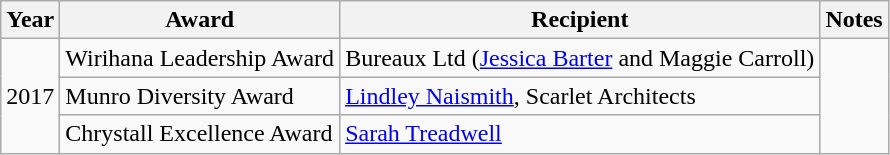<table class="wikitable">
<tr>
<th>Year</th>
<th>Award</th>
<th>Recipient</th>
<th>Notes</th>
</tr>
<tr>
<td rowspan="3">2017</td>
<td>Wirihana Leadership Award</td>
<td>Bureaux Ltd (<a href='#'>Jessica Barter</a> and Maggie Carroll)</td>
<td rowspan="3"></td>
</tr>
<tr>
<td>Munro Diversity Award</td>
<td><a href='#'>Lindley Naismith</a>, Scarlet Architects</td>
</tr>
<tr>
<td>Chrystall Excellence Award</td>
<td><a href='#'>Sarah Treadwell</a></td>
</tr>
</table>
